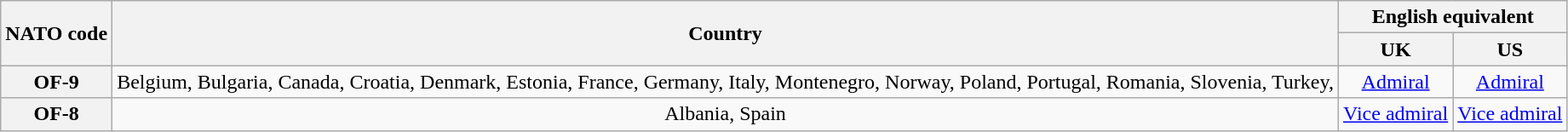<table class="wikitable plainrowheaders" style="text-align:center;" border="1">
<tr>
<th rowspan=2>NATO code</th>
<th rowspan=2>Country</th>
<th colspan=2>English equivalent</th>
</tr>
<tr>
<th>UK</th>
<th>US</th>
</tr>
<tr>
<th>OF-9</th>
<td>Belgium, Bulgaria, Canada, Croatia, Denmark, Estonia, France, Germany, Italy, Montenegro, Norway, Poland, Portugal, Romania, Slovenia, Turkey,</td>
<td><a href='#'>Admiral</a></td>
<td><a href='#'>Admiral</a></td>
</tr>
<tr>
<th>OF-8</th>
<td>Albania, Spain</td>
<td><a href='#'>Vice admiral</a></td>
<td><a href='#'>Vice admiral</a></td>
</tr>
</table>
